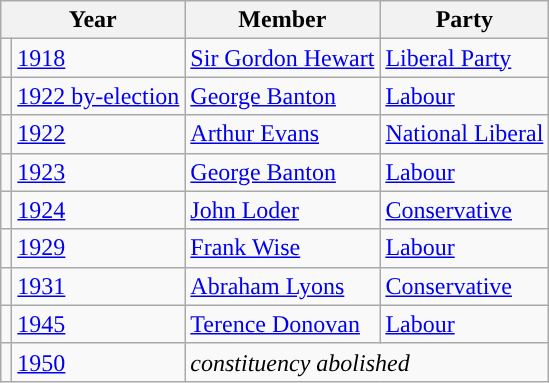<table class="wikitable">
<tr>
<th colspan="2">Year</th>
<th>Member</th>
<th>Party</th>
</tr>
<tr>
<td style="color:inherit;background-color: "></td>
<td><a href='#'>1918</a></td>
<td><a href='#'>Sir Gordon Hewart</a></td>
<td><a href='#'>Liberal Party</a></td>
</tr>
<tr>
<td style="color:inherit;background-color: "></td>
<td><a href='#'>1922 by-election</a></td>
<td><a href='#'>George Banton</a></td>
<td><a href='#'>Labour</a></td>
</tr>
<tr>
<td style="color:inherit;background-color: "></td>
<td><a href='#'>1922</a></td>
<td><a href='#'>Arthur Evans</a></td>
<td><a href='#'>National Liberal</a></td>
</tr>
<tr>
<td style="color:inherit;background-color: "></td>
<td><a href='#'>1923</a></td>
<td><a href='#'>George Banton</a></td>
<td><a href='#'>Labour</a></td>
</tr>
<tr>
<td style="color:inherit;background-color: "></td>
<td><a href='#'>1924</a></td>
<td><a href='#'>John Loder</a></td>
<td><a href='#'>Conservative</a></td>
</tr>
<tr>
<td style="color:inherit;background-color: "></td>
<td><a href='#'>1929</a></td>
<td><a href='#'>Frank Wise</a></td>
<td><a href='#'>Labour</a></td>
</tr>
<tr>
<td style="color:inherit;background-color: "></td>
<td><a href='#'>1931</a></td>
<td><a href='#'>Abraham Lyons</a></td>
<td><a href='#'>Conservative</a></td>
</tr>
<tr>
<td style="color:inherit;background-color: "></td>
<td><a href='#'>1945</a></td>
<td><a href='#'>Terence Donovan</a></td>
<td><a href='#'>Labour</a></td>
</tr>
<tr>
<td></td>
<td><a href='#'>1950</a></td>
<td colspan="3"><em>constituency abolished</em></td>
</tr>
</table>
